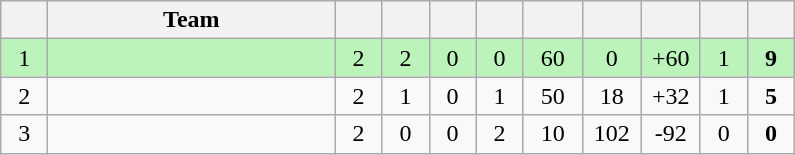<table class="wikitable" style="text-align:center;">
<tr>
<th style="width:1.5em;"></th>
<th style="width:11.5em">Team</th>
<th style="width:1.5em;"></th>
<th style="width:1.5em;"></th>
<th style="width:1.5em;"></th>
<th style="width:1.5em;"></th>
<th style="width:2.0em;"></th>
<th style="width:2.0em;"></th>
<th style="width:2.0em;"></th>
<th style="width:1.5em;"></th>
<th style="width:1.5em;"></th>
</tr>
<tr style="background:#bbf3bb;">
<td>1</td>
<td align="left"></td>
<td>2</td>
<td>2</td>
<td>0</td>
<td>0</td>
<td>60</td>
<td>0</td>
<td>+60</td>
<td>1</td>
<td><strong>9</strong></td>
</tr>
<tr>
<td>2</td>
<td align="left"></td>
<td>2</td>
<td>1</td>
<td>0</td>
<td>1</td>
<td>50</td>
<td>18</td>
<td>+32</td>
<td>1</td>
<td><strong>5</strong></td>
</tr>
<tr>
<td>3</td>
<td align="left"></td>
<td>2</td>
<td>0</td>
<td>0</td>
<td>2</td>
<td>10</td>
<td>102</td>
<td>-92</td>
<td>0</td>
<td><strong>0</strong></td>
</tr>
</table>
